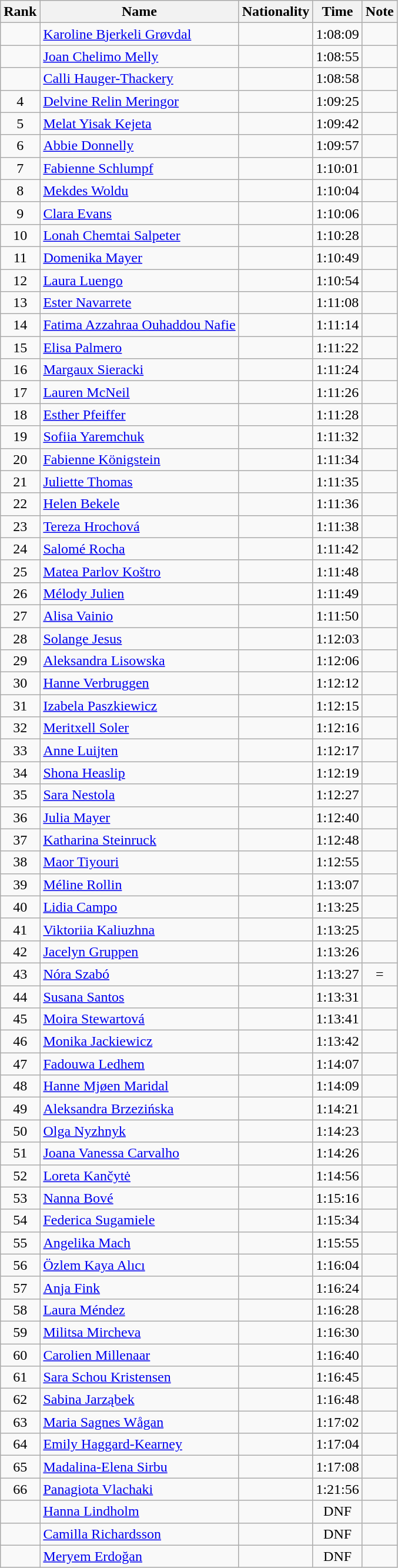<table class="wikitable sortable"  style="text-align:center">
<tr>
<th>Rank</th>
<th>Name</th>
<th>Nationality</th>
<th>Time</th>
<th>Note</th>
</tr>
<tr>
<td></td>
<td align=left><a href='#'>Karoline Bjerkeli Grøvdal</a></td>
<td align=left></td>
<td>1:08:09</td>
<td></td>
</tr>
<tr>
<td></td>
<td align=left><a href='#'>Joan Chelimo Melly</a></td>
<td align=left></td>
<td>1:08:55</td>
<td></td>
</tr>
<tr>
<td></td>
<td align=left><a href='#'>Calli Hauger-Thackery</a></td>
<td align="left"></td>
<td>1:08:58</td>
<td></td>
</tr>
<tr>
<td>4</td>
<td align=left><a href='#'>Delvine Relin Meringor</a></td>
<td align=left></td>
<td>1:09:25</td>
<td></td>
</tr>
<tr>
<td>5</td>
<td align=left><a href='#'>Melat Yisak Kejeta</a></td>
<td align=left></td>
<td>1:09:42</td>
<td></td>
</tr>
<tr>
<td>6</td>
<td align=left><a href='#'>Abbie Donnelly</a></td>
<td align=left></td>
<td>1:09:57</td>
<td></td>
</tr>
<tr>
<td>7</td>
<td align=left><a href='#'>Fabienne Schlumpf</a></td>
<td align=left></td>
<td>1:10:01</td>
<td></td>
</tr>
<tr>
<td>8</td>
<td align=left><a href='#'>Mekdes Woldu</a></td>
<td align=left></td>
<td>1:10:04</td>
<td></td>
</tr>
<tr>
<td>9</td>
<td align=left><a href='#'>Clara Evans</a></td>
<td align=left></td>
<td>1:10:06</td>
<td></td>
</tr>
<tr>
<td>10</td>
<td align=left><a href='#'>Lonah Chemtai Salpeter</a></td>
<td align=left></td>
<td>1:10:28</td>
<td></td>
</tr>
<tr>
<td>11</td>
<td align=left><a href='#'>Domenika Mayer</a></td>
<td align=left></td>
<td>1:10:49</td>
<td></td>
</tr>
<tr>
<td>12</td>
<td align=left><a href='#'>Laura Luengo</a></td>
<td align=left></td>
<td>1:10:54</td>
<td></td>
</tr>
<tr>
<td>13</td>
<td align=left><a href='#'>Ester Navarrete</a></td>
<td align=left></td>
<td>1:11:08</td>
<td></td>
</tr>
<tr>
<td>14</td>
<td align=left><a href='#'>Fatima Azzahraa Ouhaddou Nafie</a></td>
<td align=left></td>
<td>1:11:14</td>
<td></td>
</tr>
<tr>
<td>15</td>
<td align=left><a href='#'>Elisa Palmero</a></td>
<td align=left></td>
<td>1:11:22</td>
<td></td>
</tr>
<tr>
<td>16</td>
<td align=left><a href='#'>Margaux Sieracki</a></td>
<td align=left></td>
<td>1:11:24</td>
<td></td>
</tr>
<tr>
<td>17</td>
<td align=left><a href='#'>Lauren McNeil</a></td>
<td align=left></td>
<td>1:11:26</td>
<td></td>
</tr>
<tr>
<td>18</td>
<td align=left><a href='#'>Esther Pfeiffer</a></td>
<td align=left></td>
<td>1:11:28</td>
<td></td>
</tr>
<tr>
<td>19</td>
<td align=left><a href='#'>Sofiia Yaremchuk</a></td>
<td align=left></td>
<td>1:11:32</td>
<td></td>
</tr>
<tr>
<td>20</td>
<td align=left><a href='#'>Fabienne Königstein</a></td>
<td align=left></td>
<td>1:11:34</td>
<td></td>
</tr>
<tr>
<td>21</td>
<td align=left><a href='#'>Juliette Thomas</a></td>
<td align=left></td>
<td>1:11:35</td>
<td></td>
</tr>
<tr>
<td>22</td>
<td align=left><a href='#'>Helen Bekele</a></td>
<td align=left></td>
<td>1:11:36</td>
<td></td>
</tr>
<tr>
<td>23</td>
<td align=left><a href='#'>Tereza Hrochová</a></td>
<td align=left></td>
<td>1:11:38</td>
<td></td>
</tr>
<tr>
<td>24</td>
<td align=left><a href='#'>Salomé Rocha</a></td>
<td align=left></td>
<td>1:11:42</td>
<td></td>
</tr>
<tr>
<td>25</td>
<td align=left><a href='#'>Matea Parlov Koštro</a></td>
<td align=left></td>
<td>1:11:48</td>
<td></td>
</tr>
<tr>
<td>26</td>
<td align=left><a href='#'>Mélody Julien</a></td>
<td align=left></td>
<td>1:11:49</td>
<td></td>
</tr>
<tr>
<td>27</td>
<td align=left><a href='#'>Alisa Vainio</a></td>
<td align=left></td>
<td>1:11:50</td>
<td></td>
</tr>
<tr>
<td>28</td>
<td align=left><a href='#'>Solange Jesus</a></td>
<td align=left></td>
<td>1:12:03</td>
<td></td>
</tr>
<tr>
<td>29</td>
<td align=left><a href='#'>Aleksandra Lisowska</a></td>
<td align=left></td>
<td>1:12:06</td>
<td></td>
</tr>
<tr>
<td>30</td>
<td align=left><a href='#'>Hanne Verbruggen</a></td>
<td align=left></td>
<td>1:12:12</td>
<td></td>
</tr>
<tr>
<td>31</td>
<td align=left><a href='#'>Izabela Paszkiewicz</a></td>
<td align=left></td>
<td>1:12:15</td>
<td></td>
</tr>
<tr>
<td>32</td>
<td align=left><a href='#'>Meritxell Soler</a></td>
<td align=left></td>
<td>1:12:16</td>
<td></td>
</tr>
<tr>
<td>33</td>
<td align=left><a href='#'>Anne Luijten</a></td>
<td align=left></td>
<td>1:12:17</td>
<td></td>
</tr>
<tr>
<td>34</td>
<td align=left><a href='#'>Shona Heaslip</a></td>
<td align=left></td>
<td>1:12:19</td>
<td></td>
</tr>
<tr>
<td>35</td>
<td align=left><a href='#'>Sara Nestola</a></td>
<td align=left></td>
<td>1:12:27</td>
<td></td>
</tr>
<tr>
<td>36</td>
<td align=left><a href='#'>Julia Mayer</a></td>
<td align=left></td>
<td>1:12:40</td>
<td></td>
</tr>
<tr>
<td>37</td>
<td align=left><a href='#'>Katharina Steinruck</a></td>
<td align=left></td>
<td>1:12:48</td>
<td></td>
</tr>
<tr>
<td>38</td>
<td align=left><a href='#'>Maor Tiyouri</a></td>
<td align=left></td>
<td>1:12:55</td>
<td></td>
</tr>
<tr>
<td>39</td>
<td align=left><a href='#'>Méline Rollin</a></td>
<td align=left></td>
<td>1:13:07</td>
<td></td>
</tr>
<tr>
<td>40</td>
<td align=left><a href='#'>Lidia Campo</a></td>
<td align=left></td>
<td>1:13:25</td>
<td></td>
</tr>
<tr>
<td>41</td>
<td align=left><a href='#'>Viktoriia Kaliuzhna</a></td>
<td align=left></td>
<td>1:13:25</td>
<td></td>
</tr>
<tr>
<td>42</td>
<td align=left><a href='#'>Jacelyn Gruppen</a></td>
<td align=left></td>
<td>1:13:26</td>
<td></td>
</tr>
<tr>
<td>43</td>
<td align=left><a href='#'>Nóra Szabó</a></td>
<td align=left></td>
<td>1:13:27</td>
<td>=</td>
</tr>
<tr>
<td>44</td>
<td align=left><a href='#'>Susana Santos</a></td>
<td align=left></td>
<td>1:13:31</td>
<td></td>
</tr>
<tr>
<td>45</td>
<td align=left><a href='#'>Moira Stewartová</a></td>
<td align=left></td>
<td>1:13:41</td>
<td></td>
</tr>
<tr>
<td>46</td>
<td align=left><a href='#'>Monika Jackiewicz</a></td>
<td align=left></td>
<td>1:13:42</td>
<td></td>
</tr>
<tr>
<td>47</td>
<td align=left><a href='#'>Fadouwa Ledhem</a></td>
<td align=left></td>
<td>1:14:07</td>
<td></td>
</tr>
<tr>
<td>48</td>
<td align=left><a href='#'>Hanne Mjøen Maridal</a></td>
<td align=left></td>
<td>1:14:09</td>
<td></td>
</tr>
<tr>
<td>49</td>
<td align=left><a href='#'>Aleksandra Brzezińska</a></td>
<td align=left></td>
<td>1:14:21</td>
<td></td>
</tr>
<tr>
<td>50</td>
<td align=left><a href='#'>Olga Nyzhnyk</a></td>
<td align=left></td>
<td>1:14:23</td>
<td></td>
</tr>
<tr>
<td>51</td>
<td align=left><a href='#'>Joana Vanessa Carvalho</a></td>
<td align=left></td>
<td>1:14:26</td>
<td></td>
</tr>
<tr>
<td>52</td>
<td align=left><a href='#'>Loreta Kančytė</a></td>
<td align=left></td>
<td>1:14:56</td>
<td></td>
</tr>
<tr>
<td>53</td>
<td align=left><a href='#'>Nanna Bové</a></td>
<td align=left></td>
<td>1:15:16</td>
<td></td>
</tr>
<tr>
<td>54</td>
<td align=left><a href='#'>Federica Sugamiele</a></td>
<td align=left></td>
<td>1:15:34</td>
<td></td>
</tr>
<tr>
<td>55</td>
<td align=left><a href='#'>Angelika Mach</a></td>
<td align=left></td>
<td>1:15:55</td>
<td></td>
</tr>
<tr>
<td>56</td>
<td align=left><a href='#'>Özlem Kaya Alıcı</a></td>
<td align=left></td>
<td>1:16:04</td>
<td></td>
</tr>
<tr>
<td>57</td>
<td align=left><a href='#'>Anja Fink</a></td>
<td align=left></td>
<td>1:16:24</td>
<td></td>
</tr>
<tr>
<td>58</td>
<td align=left><a href='#'>Laura Méndez</a></td>
<td align=left></td>
<td>1:16:28</td>
<td></td>
</tr>
<tr>
<td>59</td>
<td align=left><a href='#'>Militsa Mircheva</a></td>
<td align=left></td>
<td>1:16:30</td>
<td></td>
</tr>
<tr>
<td>60</td>
<td align=left><a href='#'>Carolien Millenaar</a></td>
<td align=left></td>
<td>1:16:40</td>
<td></td>
</tr>
<tr>
<td>61</td>
<td align=left><a href='#'>Sara Schou Kristensen</a></td>
<td align=left></td>
<td>1:16:45</td>
<td></td>
</tr>
<tr>
<td>62</td>
<td align=left><a href='#'>Sabina Jarząbek</a></td>
<td align=left></td>
<td>1:16:48</td>
<td></td>
</tr>
<tr>
<td>63</td>
<td align=left><a href='#'>Maria Sagnes Wågan</a></td>
<td align=left></td>
<td>1:17:02</td>
<td></td>
</tr>
<tr>
<td>64</td>
<td align=left><a href='#'>Emily Haggard-Kearney</a></td>
<td align=left></td>
<td>1:17:04</td>
<td></td>
</tr>
<tr>
<td>65</td>
<td align=left><a href='#'>Madalina-Elena Sirbu</a></td>
<td align=left></td>
<td>1:17:08</td>
<td></td>
</tr>
<tr>
<td>66</td>
<td align=left><a href='#'>Panagiota Vlachaki</a></td>
<td align=left></td>
<td>1:21:56</td>
<td></td>
</tr>
<tr>
<td></td>
<td align=left><a href='#'>Hanna Lindholm</a></td>
<td align=left></td>
<td>DNF</td>
<td></td>
</tr>
<tr>
<td></td>
<td align=left><a href='#'>Camilla Richardsson</a></td>
<td align=left></td>
<td>DNF</td>
<td></td>
</tr>
<tr>
<td></td>
<td align=left><a href='#'>Meryem Erdoğan</a></td>
<td align=left></td>
<td>DNF</td>
<td></td>
</tr>
</table>
